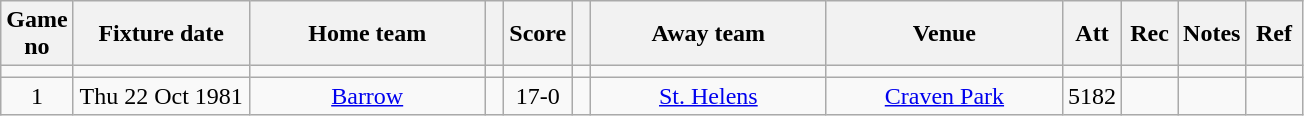<table class="wikitable" style="text-align:center;">
<tr>
<th width=10 abbr="No">Game no</th>
<th width=110 abbr="Date">Fixture date</th>
<th width=150 abbr="Home team">Home team</th>
<th width=5 abbr="space"></th>
<th width=20 abbr="Score">Score</th>
<th width=5 abbr="space"></th>
<th width=150 abbr="Away Team">Away team</th>
<th width=150 abbr="Venue">Venue</th>
<th width=30 abbr="Att">Att</th>
<th width=30 abbr="Rec">Rec</th>
<th width=20 abbr="Notes">Notes</th>
<th width=30 abbr="Ref">Ref</th>
</tr>
<tr>
<td></td>
<td></td>
<td></td>
<td></td>
<td></td>
<td></td>
<td></td>
<td></td>
<td></td>
<td></td>
<td></td>
<td></td>
</tr>
<tr>
<td>1</td>
<td>Thu 22 Oct 1981</td>
<td><a href='#'>Barrow</a></td>
<td></td>
<td>17-0</td>
<td></td>
<td><a href='#'>St. Helens</a></td>
<td><a href='#'>Craven Park</a></td>
<td>5182</td>
<td></td>
<td></td>
<td></td>
</tr>
</table>
